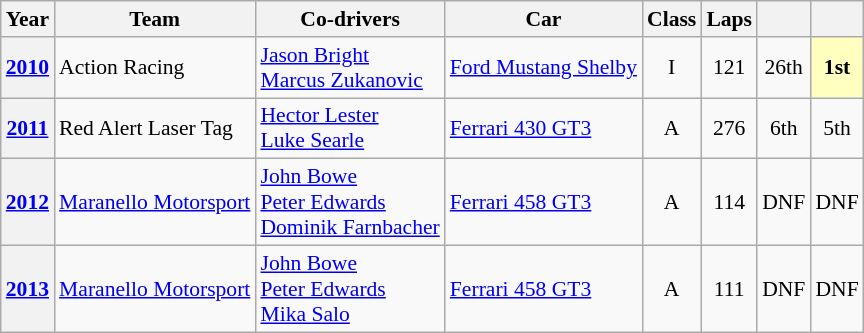<table class="wikitable" style="text-align:center; font-size:90%">
<tr>
<th>Year</th>
<th>Team</th>
<th>Co-drivers</th>
<th>Car</th>
<th>Class</th>
<th>Laps</th>
<th></th>
<th></th>
</tr>
<tr>
<th><a href='#'>2010</a></th>
<td align="left"> Action Racing</td>
<td align="left"> <a href='#'>Jason Bright</a><br> <a href='#'>Marcus Zukanovic</a></td>
<td align="left"><a href='#'>Ford Mustang Shelby</a></td>
<td>I</td>
<td>121</td>
<td>26th</td>
<td style="background:#ffffbf;"><strong>1st</strong></td>
</tr>
<tr>
<th><a href='#'>2011</a></th>
<td align="left"> Red Alert Laser Tag</td>
<td align="left"> <a href='#'>Hector Lester</a><br> <a href='#'>Luke Searle</a></td>
<td align="left"><a href='#'>Ferrari 430 GT3</a></td>
<td>A</td>
<td>276</td>
<td>6th</td>
<td>5th</td>
</tr>
<tr>
<th><a href='#'>2012</a></th>
<td align="left"> <a href='#'>Maranello Motorsport</a></td>
<td align="left"> <a href='#'>John Bowe</a><br> <a href='#'>Peter Edwards</a><br> <a href='#'>Dominik Farnbacher</a></td>
<td align="left"><a href='#'>Ferrari 458 GT3</a></td>
<td>A</td>
<td>114</td>
<td>DNF</td>
<td>DNF</td>
</tr>
<tr>
<th><a href='#'>2013</a></th>
<td align="left"> <a href='#'>Maranello Motorsport</a></td>
<td align="left"> <a href='#'>John Bowe</a><br> <a href='#'>Peter Edwards</a><br> <a href='#'>Mika Salo</a></td>
<td align="left"><a href='#'>Ferrari 458 GT3</a></td>
<td>A</td>
<td>111</td>
<td>DNF</td>
<td>DNF</td>
</tr>
</table>
